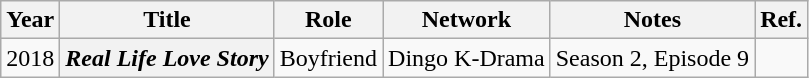<table class="wikitable plainrowheaders">
<tr>
<th scope="col">Year</th>
<th scope="col">Title</th>
<th scope="col">Role</th>
<th scope="col">Network</th>
<th scope="col">Notes</th>
<th scope="col">Ref.</th>
</tr>
<tr>
<td>2018</td>
<th scope="row"><em>Real Life Love Story</em></th>
<td>Boyfriend</td>
<td>Dingo K-Drama</td>
<td>Season 2, Episode 9</td>
<td></td>
</tr>
</table>
